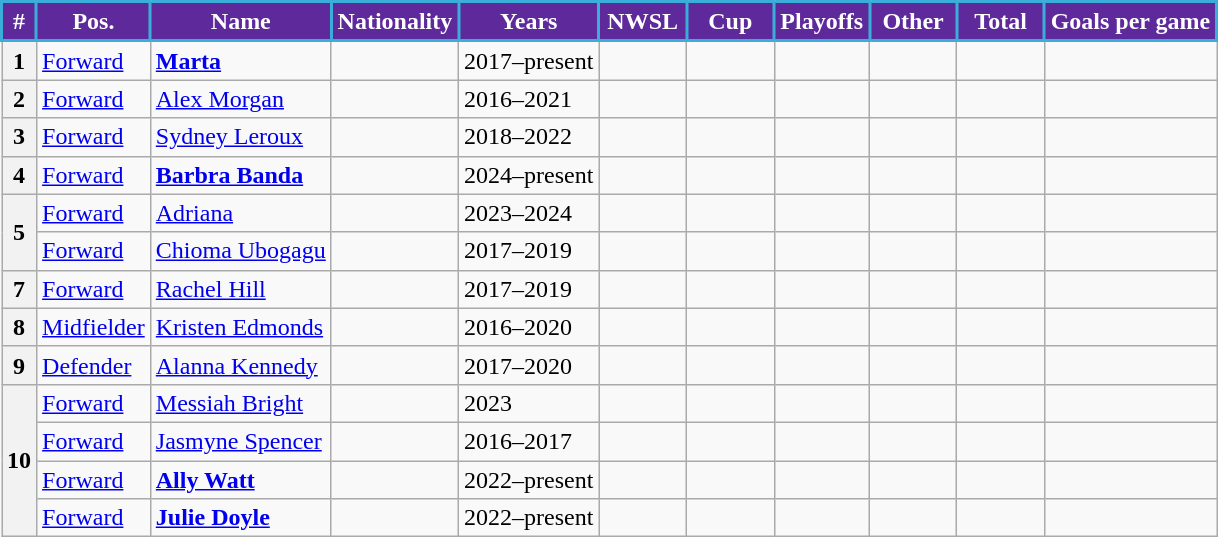<table class="wikitable sortable" style="text-align:center;">
<tr>
<th style="background-color:#5E299A; color:#FFFFFF; border:2px solid #3aadd9;" scope="col">#</th>
<th style="background-color:#5E299A; color:#FFFFFF; border:2px solid #3aadd9;" scope="col">Pos.</th>
<th style="background-color:#5E299A; color:#FFFFFF; border:2px solid #3aadd9;" scope="col">Name</th>
<th style="background-color:#5E299A; color:#FFFFFF; border:2px solid #3aadd9;" scope="col">Nationality</th>
<th style="background-color:#5E299A; color:#FFFFFF; border:2px solid #3aadd9;" scope="col">Years</th>
<th style="background-color:#5E299A; color:#FFFFFF; border:2px solid #3aadd9; width:50px;" scope="col">NWSL</th>
<th style="background-color:#5E299A; color:#FFFFFF; border:2px solid #3aadd9; width:50px;" scope="col">Cup</th>
<th style="background-color:#5E299A; color:#FFFFFF; border:2px solid #3aadd9; width:50px;" scope="col">Playoffs</th>
<th style="background-color:#5E299A; color:#FFFFFF; border:2px solid #3aadd9; width:50px;" scope="col">Other</th>
<th style="background-color:#5E299A; color:#FFFFFF; border:2px solid #3aadd9; width:50px;" scope="col">Total</th>
<th style="background-color:#5E299A; color:#FFFFFF; border:2px solid #3aadd9;" scope="col">Goals per game</th>
</tr>
<tr>
<th>1</th>
<td style="text-align:left;"><a href='#'>Forward</a></td>
<td style="text-align:left;"><strong><a href='#'>Marta</a></strong></td>
<td style="text-align:left;"></td>
<td style="text-align:left;">2017–present</td>
<td></td>
<td></td>
<td></td>
<td></td>
<td></td>
<td></td>
</tr>
<tr>
<th>2</th>
<td style="text-align:left;"><a href='#'>Forward</a></td>
<td style="text-align:left;"><a href='#'>Alex Morgan</a></td>
<td style="text-align:left;"></td>
<td style="text-align:left;">2016–2021</td>
<td></td>
<td></td>
<td></td>
<td></td>
<td></td>
<td></td>
</tr>
<tr>
<th>3</th>
<td style="text-align:left;"><a href='#'>Forward</a></td>
<td style="text-align:left;"><a href='#'>Sydney Leroux</a></td>
<td style="text-align:left;"></td>
<td style="text-align:left;">2018–2022</td>
<td></td>
<td></td>
<td></td>
<td></td>
<td></td>
<td></td>
</tr>
<tr>
<th rowspan=1>4</th>
<td style="text-align:left;"><a href='#'>Forward</a></td>
<td style="text-align:left;"><strong><a href='#'>Barbra Banda</a></strong></td>
<td style="text-align:left;"></td>
<td style="text-align:left;">2024–present</td>
<td></td>
<td></td>
<td></td>
<td></td>
<td></td>
<td></td>
</tr>
<tr>
<th rowspan=2>5</th>
<td style="text-align:left;"><a href='#'>Forward</a></td>
<td style="text-align:left;"><a href='#'>Adriana</a></td>
<td style="text-align:left;"></td>
<td style="text-align:left;">2023–2024</td>
<td></td>
<td></td>
<td></td>
<td></td>
<td></td>
<td></td>
</tr>
<tr>
<td style="text-align:left;"><a href='#'>Forward</a></td>
<td style="text-align:left;"><a href='#'>Chioma Ubogagu</a></td>
<td style="text-align:left;"></td>
<td style="text-align:left;">2017–2019</td>
<td></td>
<td></td>
<td></td>
<td></td>
<td></td>
<td></td>
</tr>
<tr>
<th>7</th>
<td style="text-align:left;"><a href='#'>Forward</a></td>
<td style="text-align:left;"><a href='#'>Rachel Hill</a></td>
<td style="text-align:left;"></td>
<td style="text-align:left;">2017–2019</td>
<td></td>
<td></td>
<td></td>
<td></td>
<td></td>
<td></td>
</tr>
<tr>
<th>8</th>
<td style="text-align:left;"><a href='#'>Midfielder</a></td>
<td style="text-align:left;"><a href='#'>Kristen Edmonds</a></td>
<td style="text-align:left;"></td>
<td style="text-align:left;">2016–2020</td>
<td></td>
<td></td>
<td></td>
<td></td>
<td></td>
<td></td>
</tr>
<tr>
<th>9</th>
<td style="text-align:left;"><a href='#'>Defender</a></td>
<td style="text-align:left;"><a href='#'>Alanna Kennedy</a></td>
<td style="text-align:left;"></td>
<td style="text-align:left;">2017–2020</td>
<td></td>
<td></td>
<td></td>
<td></td>
<td></td>
<td></td>
</tr>
<tr>
<th rowspan=4>10</th>
<td style="text-align:left;"><a href='#'>Forward</a></td>
<td style="text-align:left;"><a href='#'>Messiah Bright</a></td>
<td style="text-align:left;"></td>
<td style="text-align:left;">2023</td>
<td></td>
<td></td>
<td></td>
<td></td>
<td></td>
<td></td>
</tr>
<tr>
<td style="text-align:left;"><a href='#'>Forward</a></td>
<td style="text-align:left;"><a href='#'>Jasmyne Spencer</a></td>
<td style="text-align:left;"></td>
<td style="text-align:left;">2016–2017</td>
<td></td>
<td></td>
<td></td>
<td></td>
<td></td>
<td></td>
</tr>
<tr>
<td style="text-align:left;"><a href='#'>Forward</a></td>
<td style="text-align:left;"><strong><a href='#'>Ally Watt</a></strong></td>
<td style="text-align:left;"></td>
<td style="text-align:left;">2022–present</td>
<td></td>
<td></td>
<td></td>
<td></td>
<td></td>
<td></td>
</tr>
<tr>
<td style="text-align:left;"><a href='#'>Forward</a></td>
<td style="text-align:left;"><strong><a href='#'>Julie Doyle</a></strong></td>
<td style="text-align:left;"></td>
<td style="text-align:left;">2022–present</td>
<td></td>
<td></td>
<td></td>
<td></td>
<td></td>
<td></td>
</tr>
</table>
